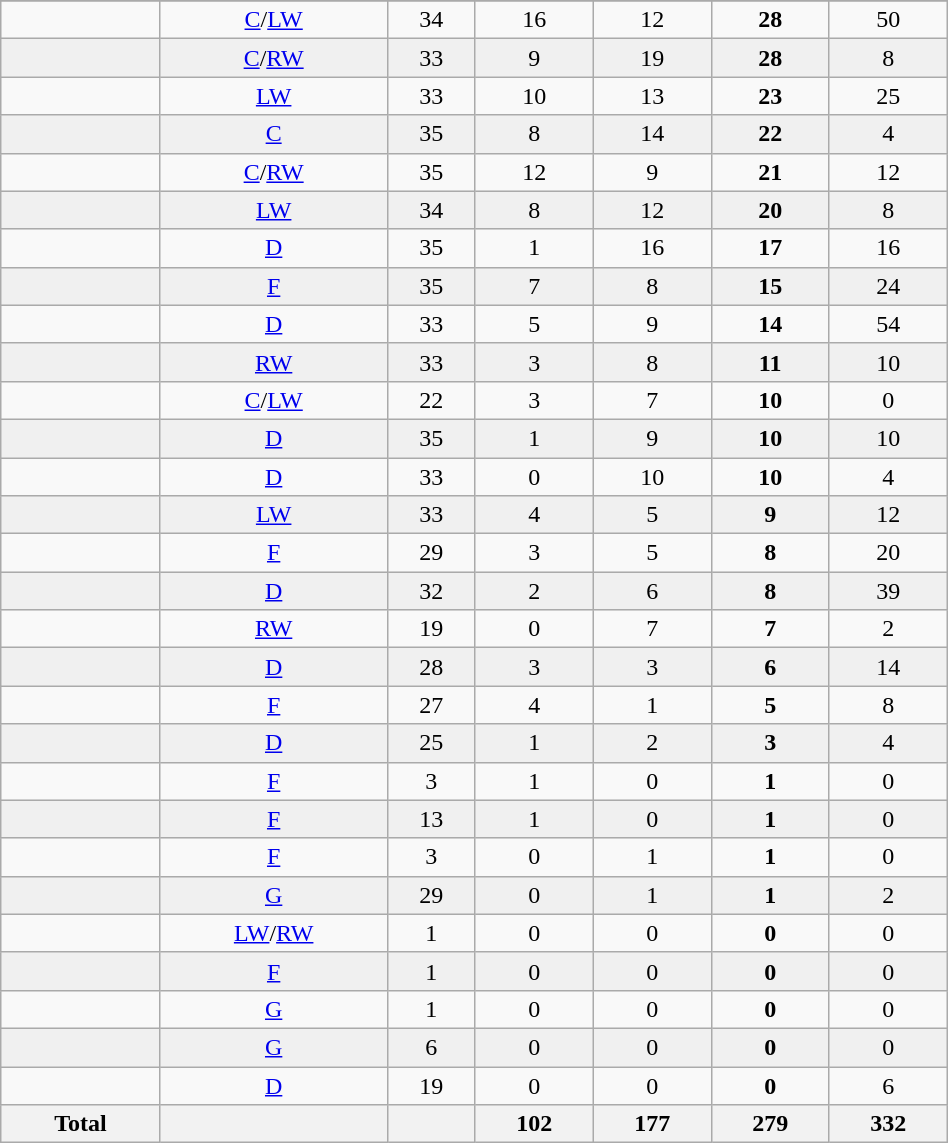<table class="wikitable sortable" width ="50%">
<tr align="center">
</tr>
<tr align="center" bgcolor="">
<td></td>
<td><a href='#'>C</a>/<a href='#'>LW</a></td>
<td>34</td>
<td>16</td>
<td>12</td>
<td><strong>28</strong></td>
<td>50</td>
</tr>
<tr align="center" bgcolor="f0f0f0">
<td></td>
<td><a href='#'>C</a>/<a href='#'>RW</a></td>
<td>33</td>
<td>9</td>
<td>19</td>
<td><strong>28</strong></td>
<td>8</td>
</tr>
<tr align="center" bgcolor="">
<td></td>
<td><a href='#'>LW</a></td>
<td>33</td>
<td>10</td>
<td>13</td>
<td><strong>23</strong></td>
<td>25</td>
</tr>
<tr align="center" bgcolor="f0f0f0">
<td></td>
<td><a href='#'>C</a></td>
<td>35</td>
<td>8</td>
<td>14</td>
<td><strong>22</strong></td>
<td>4</td>
</tr>
<tr align="center" bgcolor="">
<td></td>
<td><a href='#'>C</a>/<a href='#'>RW</a></td>
<td>35</td>
<td>12</td>
<td>9</td>
<td><strong>21</strong></td>
<td>12</td>
</tr>
<tr align="center" bgcolor="f0f0f0">
<td></td>
<td><a href='#'>LW</a></td>
<td>34</td>
<td>8</td>
<td>12</td>
<td><strong>20</strong></td>
<td>8</td>
</tr>
<tr align="center" bgcolor="">
<td></td>
<td><a href='#'>D</a></td>
<td>35</td>
<td>1</td>
<td>16</td>
<td><strong>17</strong></td>
<td>16</td>
</tr>
<tr align="center" bgcolor="f0f0f0">
<td></td>
<td><a href='#'>F</a></td>
<td>35</td>
<td>7</td>
<td>8</td>
<td><strong>15</strong></td>
<td>24</td>
</tr>
<tr align="center" bgcolor="">
<td></td>
<td><a href='#'>D</a></td>
<td>33</td>
<td>5</td>
<td>9</td>
<td><strong>14</strong></td>
<td>54</td>
</tr>
<tr align="center" bgcolor="f0f0f0">
<td></td>
<td><a href='#'>RW</a></td>
<td>33</td>
<td>3</td>
<td>8</td>
<td><strong>11</strong></td>
<td>10</td>
</tr>
<tr align="center" bgcolor="">
<td></td>
<td><a href='#'>C</a>/<a href='#'>LW</a></td>
<td>22</td>
<td>3</td>
<td>7</td>
<td><strong>10</strong></td>
<td>0</td>
</tr>
<tr align="center" bgcolor="f0f0f0">
<td></td>
<td><a href='#'>D</a></td>
<td>35</td>
<td>1</td>
<td>9</td>
<td><strong>10</strong></td>
<td>10</td>
</tr>
<tr align="center" bgcolor="">
<td></td>
<td><a href='#'>D</a></td>
<td>33</td>
<td>0</td>
<td>10</td>
<td><strong>10</strong></td>
<td>4</td>
</tr>
<tr align="center" bgcolor="f0f0f0">
<td></td>
<td><a href='#'>LW</a></td>
<td>33</td>
<td>4</td>
<td>5</td>
<td><strong>9</strong></td>
<td>12</td>
</tr>
<tr align="center" bgcolor="">
<td></td>
<td><a href='#'>F</a></td>
<td>29</td>
<td>3</td>
<td>5</td>
<td><strong>8</strong></td>
<td>20</td>
</tr>
<tr align="center" bgcolor="f0f0f0">
<td></td>
<td><a href='#'>D</a></td>
<td>32</td>
<td>2</td>
<td>6</td>
<td><strong>8</strong></td>
<td>39</td>
</tr>
<tr align="center" bgcolor="">
<td></td>
<td><a href='#'>RW</a></td>
<td>19</td>
<td>0</td>
<td>7</td>
<td><strong>7</strong></td>
<td>2</td>
</tr>
<tr align="center" bgcolor="f0f0f0">
<td></td>
<td><a href='#'>D</a></td>
<td>28</td>
<td>3</td>
<td>3</td>
<td><strong>6</strong></td>
<td>14</td>
</tr>
<tr align="center" bgcolor="">
<td></td>
<td><a href='#'>F</a></td>
<td>27</td>
<td>4</td>
<td>1</td>
<td><strong>5</strong></td>
<td>8</td>
</tr>
<tr align="center" bgcolor="f0f0f0">
<td></td>
<td><a href='#'>D</a></td>
<td>25</td>
<td>1</td>
<td>2</td>
<td><strong>3</strong></td>
<td>4</td>
</tr>
<tr align="center" bgcolor="">
<td></td>
<td><a href='#'>F</a></td>
<td>3</td>
<td>1</td>
<td>0</td>
<td><strong>1</strong></td>
<td>0</td>
</tr>
<tr align="center" bgcolor="f0f0f0">
<td></td>
<td><a href='#'>F</a></td>
<td>13</td>
<td>1</td>
<td>0</td>
<td><strong>1</strong></td>
<td>0</td>
</tr>
<tr align="center" bgcolor="">
<td></td>
<td><a href='#'>F</a></td>
<td>3</td>
<td>0</td>
<td>1</td>
<td><strong>1</strong></td>
<td>0</td>
</tr>
<tr align="center" bgcolor="f0f0f0">
<td></td>
<td><a href='#'>G</a></td>
<td>29</td>
<td>0</td>
<td>1</td>
<td><strong>1</strong></td>
<td>2</td>
</tr>
<tr align="center" bgcolor="">
<td></td>
<td><a href='#'>LW</a>/<a href='#'>RW</a></td>
<td>1</td>
<td>0</td>
<td>0</td>
<td><strong>0</strong></td>
<td>0</td>
</tr>
<tr align="center" bgcolor="f0f0f0">
<td></td>
<td><a href='#'>F</a></td>
<td>1</td>
<td>0</td>
<td>0</td>
<td><strong>0</strong></td>
<td>0</td>
</tr>
<tr align="center" bgcolor="">
<td></td>
<td><a href='#'>G</a></td>
<td>1</td>
<td>0</td>
<td>0</td>
<td><strong>0</strong></td>
<td>0</td>
</tr>
<tr align="center" bgcolor="f0f0f0">
<td></td>
<td><a href='#'>G</a></td>
<td>6</td>
<td>0</td>
<td>0</td>
<td><strong>0</strong></td>
<td>0</td>
</tr>
<tr align="center" bgcolor="">
<td></td>
<td><a href='#'>D</a></td>
<td>19</td>
<td>0</td>
<td>0</td>
<td><strong>0</strong></td>
<td>6</td>
</tr>
<tr>
<th>Total</th>
<th></th>
<th></th>
<th>102</th>
<th>177</th>
<th>279</th>
<th>332</th>
</tr>
</table>
